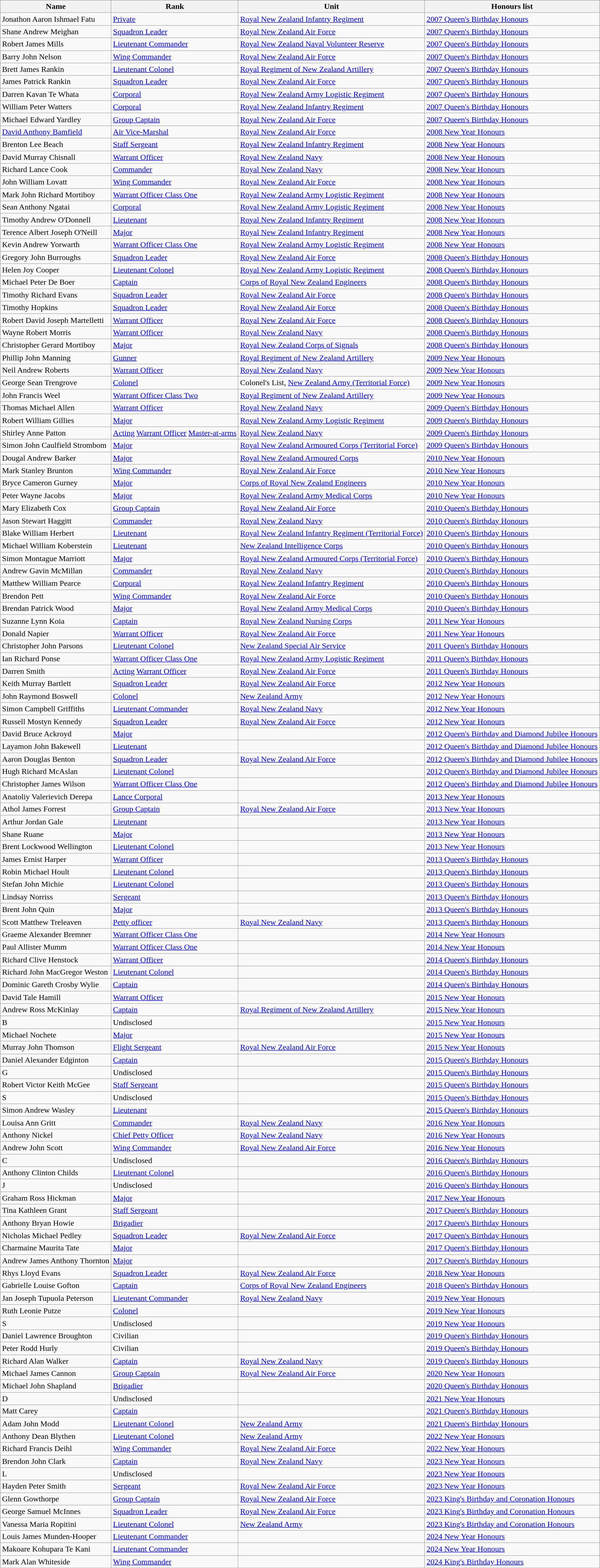<table class="wikitable sortable">
<tr>
<th>Name</th>
<th>Rank</th>
<th>Unit</th>
<th>Honours list</th>
</tr>
<tr>
<td>Jonathon Aaron Ishmael Fatu</td>
<td><a href='#'>Private</a></td>
<td><a href='#'>Royal New Zealand Infantry Regiment</a></td>
<td><a href='#'>2007 Queen's Birthday Honours</a></td>
</tr>
<tr>
<td>Shane Andrew Meighan</td>
<td><a href='#'>Squadron Leader</a></td>
<td><a href='#'>Royal New Zealand Air Force</a></td>
<td><a href='#'>2007 Queen's Birthday Honours</a></td>
</tr>
<tr>
<td>Robert James Mills </td>
<td><a href='#'>Lieutenant Commander</a></td>
<td><a href='#'>Royal New Zealand Naval Volunteer Reserve</a></td>
<td><a href='#'>2007 Queen's Birthday Honours</a></td>
</tr>
<tr>
<td>Barry John Nelson</td>
<td><a href='#'>Wing Commander</a></td>
<td><a href='#'>Royal New Zealand Air Force</a></td>
<td><a href='#'>2007 Queen's Birthday Honours</a></td>
</tr>
<tr>
<td>Brett James Rankin</td>
<td><a href='#'>Lieutenant Colonel</a></td>
<td><a href='#'>Royal Regiment of New Zealand Artillery</a></td>
<td><a href='#'>2007 Queen's Birthday Honours</a></td>
</tr>
<tr>
<td>James Patrick Rankin</td>
<td><a href='#'>Squadron Leader</a></td>
<td><a href='#'>Royal New Zealand Air Force</a></td>
<td><a href='#'>2007 Queen's Birthday Honours</a></td>
</tr>
<tr>
<td>Darren Kavan Te Whata</td>
<td><a href='#'>Corporal</a></td>
<td><a href='#'>Royal New Zealand Army Logistic Regiment</a></td>
<td><a href='#'>2007 Queen's Birthday Honours</a></td>
</tr>
<tr>
<td>William Peter Watters</td>
<td><a href='#'>Corporal</a></td>
<td><a href='#'>Royal New Zealand Infantry Regiment</a></td>
<td><a href='#'>2007 Queen's Birthday Honours</a></td>
</tr>
<tr>
<td>Michael Edward Yardley</td>
<td><a href='#'>Group Captain</a></td>
<td><a href='#'>Royal New Zealand Air Force</a></td>
<td><a href='#'>2007 Queen's Birthday Honours</a></td>
</tr>
<tr>
<td><a href='#'>David Anthony Bamfield</a> </td>
<td><a href='#'>Air Vice-Marshal</a></td>
<td><a href='#'>Royal New Zealand Air Force</a></td>
<td><a href='#'>2008 New Year Honours</a></td>
</tr>
<tr>
<td>Brenton Lee Beach</td>
<td><a href='#'>Staff Sergeant</a></td>
<td><a href='#'>Royal New Zealand Infantry Regiment</a></td>
<td><a href='#'>2008 New Year Honours</a></td>
</tr>
<tr>
<td>David Murray Chisnall</td>
<td><a href='#'>Warrant Officer</a></td>
<td><a href='#'>Royal New Zealand Navy</a></td>
<td><a href='#'>2008 New Year Honours</a></td>
</tr>
<tr>
<td>Richard Lance Cook</td>
<td><a href='#'>Commander</a></td>
<td><a href='#'>Royal New Zealand Navy</a></td>
<td><a href='#'>2008 New Year Honours</a></td>
</tr>
<tr>
<td>John William Lovatt</td>
<td><a href='#'>Wing Commander</a></td>
<td><a href='#'>Royal New Zealand Air Force</a></td>
<td><a href='#'>2008 New Year Honours</a></td>
</tr>
<tr>
<td>Mark John Richard Mortiboy</td>
<td><a href='#'>Warrant Officer Class One</a></td>
<td><a href='#'>Royal New Zealand Army Logistic Regiment</a></td>
<td><a href='#'>2008 New Year Honours</a></td>
</tr>
<tr>
<td>Sean Anthony Ngatai</td>
<td><a href='#'>Corporal</a></td>
<td><a href='#'>Royal New Zealand Army Logistic Regiment</a></td>
<td><a href='#'>2008 New Year Honours</a></td>
</tr>
<tr>
<td>Timothy Andrew O'Donnell</td>
<td><a href='#'>Lieutenant</a></td>
<td><a href='#'>Royal New Zealand Infantry Regiment</a></td>
<td><a href='#'>2008 New Year Honours</a></td>
</tr>
<tr>
<td>Terence Albert Joseph O'Neill</td>
<td><a href='#'>Major</a></td>
<td><a href='#'>Royal New Zealand Infantry Regiment</a></td>
<td><a href='#'>2008 New Year Honours</a></td>
</tr>
<tr>
<td>Kevin Andrew Yorwarth</td>
<td><a href='#'>Warrant Officer Class One</a></td>
<td><a href='#'>Royal New Zealand Army Logistic Regiment</a></td>
<td><a href='#'>2008 New Year Honours</a></td>
</tr>
<tr>
<td>Gregory John Burroughs</td>
<td><a href='#'>Squadron Leader</a></td>
<td><a href='#'>Royal New Zealand Air Force</a></td>
<td><a href='#'>2008 Queen's Birthday Honours</a></td>
</tr>
<tr>
<td>Helen Joy Cooper</td>
<td><a href='#'>Lieutenant Colonel</a></td>
<td><a href='#'>Royal New Zealand Army Logistic Regiment</a></td>
<td><a href='#'>2008 Queen's Birthday Honours</a></td>
</tr>
<tr>
<td>Michael Peter De Boer</td>
<td><a href='#'>Captain</a></td>
<td><a href='#'>Corps of Royal New Zealand Engineers</a></td>
<td><a href='#'>2008 Queen's Birthday Honours</a></td>
</tr>
<tr>
<td>Timothy Richard Evans</td>
<td><a href='#'>Squadron Leader</a></td>
<td><a href='#'>Royal New Zealand Air Force</a></td>
<td><a href='#'>2008 Queen's Birthday Honours</a></td>
</tr>
<tr>
<td>Timothy Hopkins</td>
<td><a href='#'>Squadron Leader</a></td>
<td><a href='#'>Royal New Zealand Air Force</a></td>
<td><a href='#'>2008 Queen's Birthday Honours</a></td>
</tr>
<tr>
<td>Robert David Joseph Martelletti</td>
<td><a href='#'>Warrant Officer</a></td>
<td><a href='#'>Royal New Zealand Air Force</a></td>
<td><a href='#'>2008 Queen's Birthday Honours</a></td>
</tr>
<tr>
<td>Wayne Robert Morris</td>
<td><a href='#'>Warrant Officer</a></td>
<td><a href='#'>Royal New Zealand Navy</a></td>
<td><a href='#'>2008 Queen's Birthday Honours</a></td>
</tr>
<tr>
<td>Christopher Gerard Mortiboy</td>
<td><a href='#'>Major</a></td>
<td><a href='#'>Royal New Zealand Corps of Signals</a></td>
<td><a href='#'>2008 Queen's Birthday Honours</a></td>
</tr>
<tr>
<td>Phillip John Manning</td>
<td><a href='#'>Gunner</a></td>
<td><a href='#'>Royal Regiment of New Zealand Artillery</a></td>
<td><a href='#'>2009 New Year Honours</a></td>
</tr>
<tr>
<td>Neil Andrew Roberts</td>
<td><a href='#'>Warrant Officer</a></td>
<td><a href='#'>Royal New Zealand Navy</a></td>
<td><a href='#'>2009 New Year Honours</a></td>
</tr>
<tr>
<td>George Sean Trengrove </td>
<td><a href='#'>Colonel</a></td>
<td>Colonel's List, <a href='#'>New Zealand Army (Territorial Force)</a></td>
<td><a href='#'>2009 New Year Honours</a></td>
</tr>
<tr>
<td>John Francis Weel</td>
<td><a href='#'>Warrant Officer Class Two</a></td>
<td><a href='#'>Royal Regiment of New Zealand Artillery</a></td>
<td><a href='#'>2009 New Year Honours</a></td>
</tr>
<tr>
<td>Thomas Michael Allen </td>
<td><a href='#'>Warrant Officer</a></td>
<td><a href='#'>Royal New Zealand Navy</a></td>
<td><a href='#'>2009 Queen's Birthday Honours</a></td>
</tr>
<tr>
<td>Robert William Gillies</td>
<td><a href='#'>Major</a></td>
<td><a href='#'>Royal New Zealand Army Logistic Regiment</a></td>
<td><a href='#'>2009 Queen's Birthday Honours</a></td>
</tr>
<tr>
<td>Shirley Anne Patton</td>
<td><a href='#'>Acting</a> <a href='#'>Warrant Officer</a> <a href='#'>Master-at-arms</a></td>
<td><a href='#'>Royal New Zealand Navy</a></td>
<td><a href='#'>2009 Queen's Birthday Honours</a></td>
</tr>
<tr>
<td>Simon John Caulfield Strombom</td>
<td><a href='#'>Major</a></td>
<td><a href='#'>Royal New Zealand Armoured Corps (Territorial Force)</a></td>
<td><a href='#'>2009 Queen's Birthday Honours</a></td>
</tr>
<tr>
<td>Dougal Andrew Barker</td>
<td><a href='#'>Major</a></td>
<td><a href='#'>Royal New Zealand Armoured Corps</a></td>
<td><a href='#'>2010 New Year Honours</a></td>
</tr>
<tr>
<td>Mark Stanley Brunton</td>
<td><a href='#'>Wing Commander</a></td>
<td><a href='#'>Royal New Zealand Air Force</a></td>
<td><a href='#'>2010 New Year Honours</a></td>
</tr>
<tr>
<td>Bryce Cameron Gurney</td>
<td><a href='#'>Major</a></td>
<td><a href='#'>Corps of Royal New Zealand Engineers</a></td>
<td><a href='#'>2010 New Year Honours</a></td>
</tr>
<tr>
<td>Peter Wayne Jacobs</td>
<td><a href='#'>Major</a></td>
<td><a href='#'>Royal New Zealand Army Medical Corps</a></td>
<td><a href='#'>2010 New Year Honours</a></td>
</tr>
<tr>
<td>Mary Elizabeth Cox</td>
<td><a href='#'>Group Captain</a></td>
<td><a href='#'>Royal New Zealand Air Force</a></td>
<td><a href='#'>2010 Queen's Birthday Honours</a></td>
</tr>
<tr>
<td>Jason Stewart Haggitt</td>
<td><a href='#'>Commander</a></td>
<td><a href='#'>Royal New Zealand Navy</a></td>
<td><a href='#'>2010 Queen's Birthday Honours</a></td>
</tr>
<tr>
<td>Blake William Herbert </td>
<td><a href='#'>Lieutenant</a></td>
<td><a href='#'>Royal New Zealand Infantry Regiment (Territorial Force)</a></td>
<td><a href='#'>2010 Queen's Birthday Honours</a></td>
</tr>
<tr>
<td>Michael William Koberstein</td>
<td><a href='#'>Lieutenant</a></td>
<td><a href='#'>New Zealand Intelligence Corps</a></td>
<td><a href='#'>2010 Queen's Birthday Honours</a></td>
</tr>
<tr>
<td>Simon Montague Marriott</td>
<td><a href='#'>Major</a></td>
<td><a href='#'>Royal New Zealand Armoured Corps (Territorial Force)</a></td>
<td><a href='#'>2010 Queen's Birthday Honours</a></td>
</tr>
<tr>
<td>Andrew Gavin McMillan</td>
<td><a href='#'>Commander</a></td>
<td><a href='#'>Royal New Zealand Navy</a></td>
<td><a href='#'>2010 Queen's Birthday Honours</a></td>
</tr>
<tr>
<td>Matthew William Pearce</td>
<td><a href='#'>Corporal</a></td>
<td><a href='#'>Royal New Zealand Infantry Regiment</a></td>
<td><a href='#'>2010 Queen's Birthday Honours</a></td>
</tr>
<tr>
<td>Brendon Pett</td>
<td><a href='#'>Wing Commander</a></td>
<td><a href='#'>Royal New Zealand Air Force</a></td>
<td><a href='#'>2010 Queen's Birthday Honours</a></td>
</tr>
<tr>
<td>Brendan Patrick Wood</td>
<td><a href='#'>Major</a></td>
<td><a href='#'>Royal New Zealand Army Medical Corps</a></td>
<td><a href='#'>2010 Queen's Birthday Honours</a></td>
</tr>
<tr>
<td>Suzanne Lynn Koia</td>
<td><a href='#'>Captain</a></td>
<td><a href='#'>Royal New Zealand Nursing Corps</a></td>
<td><a href='#'>2011 New Year Honours</a></td>
</tr>
<tr>
<td>Donald Napier</td>
<td><a href='#'>Warrant Officer</a></td>
<td><a href='#'>Royal New Zealand Air Force</a></td>
<td><a href='#'>2011 New Year Honours</a></td>
</tr>
<tr>
<td>Christopher John Parsons </td>
<td><a href='#'>Lieutenant Colonel</a></td>
<td><a href='#'>New Zealand Special Air Service</a></td>
<td><a href='#'>2011 Queen's Birthday Honours</a></td>
</tr>
<tr>
<td>Ian Richard Ponse</td>
<td><a href='#'>Warrant Officer Class One</a></td>
<td><a href='#'>Royal New Zealand Army Logistic Regiment</a></td>
<td><a href='#'>2011 Queen's Birthday Honours</a></td>
</tr>
<tr>
<td>Darren Smith</td>
<td><a href='#'>Acting</a> <a href='#'>Warrant Officer</a></td>
<td><a href='#'>Royal New Zealand Air Force</a></td>
<td><a href='#'>2011 Queen's Birthday Honours</a></td>
</tr>
<tr>
<td>Keith Murray Bartlett</td>
<td><a href='#'>Squadron Leader</a></td>
<td><a href='#'>Royal New Zealand Air Force</a></td>
<td><a href='#'>2012 New Year Honours</a></td>
</tr>
<tr>
<td>John Raymond Boswell</td>
<td><a href='#'>Colonel</a></td>
<td><a href='#'>New Zealand Army</a></td>
<td><a href='#'>2012 New Year Honours</a></td>
</tr>
<tr>
<td>Simon Campbell Griffiths</td>
<td><a href='#'>Lieutenant Commander</a></td>
<td><a href='#'>Royal New Zealand Navy</a></td>
<td><a href='#'>2012 New Year Honours</a></td>
</tr>
<tr>
<td>Russell Mostyn Kennedy</td>
<td><a href='#'>Squadron Leader</a></td>
<td><a href='#'>Royal New Zealand Air Force</a></td>
<td><a href='#'>2012 New Year Honours</a></td>
</tr>
<tr>
<td>David Bruce Ackroyd</td>
<td><a href='#'>Major</a></td>
<td></td>
<td><a href='#'>2012 Queen's Birthday and Diamond Jubilee Honours</a></td>
</tr>
<tr>
<td>Layamon John Bakewell</td>
<td><a href='#'>Lieutenant</a></td>
<td></td>
<td><a href='#'>2012 Queen's Birthday and Diamond Jubilee Honours</a></td>
</tr>
<tr>
<td>Aaron Douglas Benton</td>
<td><a href='#'>Squadron Leader</a></td>
<td><a href='#'>Royal New Zealand Air Force</a></td>
<td><a href='#'>2012 Queen's Birthday and Diamond Jubilee Honours</a></td>
</tr>
<tr>
<td>Hugh Richard McAslan</td>
<td><a href='#'>Lieutenant Colonel</a></td>
<td></td>
<td><a href='#'>2012 Queen's Birthday and Diamond Jubilee Honours</a></td>
</tr>
<tr>
<td>Christopher James Wilson</td>
<td><a href='#'>Warrant Officer Class One</a></td>
<td></td>
<td><a href='#'>2012 Queen's Birthday and Diamond Jubilee Honours</a></td>
</tr>
<tr>
<td>Anatoliy Valerievich Derepa</td>
<td><a href='#'>Lance Corporal</a></td>
<td></td>
<td><a href='#'>2013 New Year Honours</a></td>
</tr>
<tr>
<td>Athol James Forrest</td>
<td><a href='#'>Group Captain</a></td>
<td><a href='#'>Royal New Zealand Air Force</a></td>
<td><a href='#'>2013 New Year Honours</a></td>
</tr>
<tr>
<td>Arthur Jordan Gale</td>
<td><a href='#'>Lieutenant</a></td>
<td></td>
<td><a href='#'>2013 New Year Honours</a></td>
</tr>
<tr>
<td>Shane Ruane</td>
<td><a href='#'>Major</a></td>
<td></td>
<td><a href='#'>2013 New Year Honours</a></td>
</tr>
<tr>
<td>Brent Lockwood Wellington</td>
<td><a href='#'>Lieutenant Colonel</a></td>
<td></td>
<td><a href='#'>2013 New Year Honours</a></td>
</tr>
<tr>
<td>James Ernist Harper</td>
<td><a href='#'>Warrant Officer</a></td>
<td></td>
<td><a href='#'>2013 Queen's Birthday Honours</a></td>
</tr>
<tr>
<td>Robin Michael Hoult</td>
<td><a href='#'>Lieutenant Colonel</a></td>
<td></td>
<td><a href='#'>2013 Queen's Birthday Honours</a></td>
</tr>
<tr>
<td>Stefan John Michie</td>
<td><a href='#'>Lieutenant Colonel</a></td>
<td></td>
<td><a href='#'>2013 Queen's Birthday Honours</a></td>
</tr>
<tr>
<td>Lindsay Norriss</td>
<td><a href='#'>Sergeant</a></td>
<td></td>
<td><a href='#'>2013 Queen's Birthday Honours</a></td>
</tr>
<tr>
<td>Brent John Quin</td>
<td><a href='#'>Major</a></td>
<td></td>
<td><a href='#'>2013 Queen's Birthday Honours</a></td>
</tr>
<tr>
<td>Scott Matthew Treleaven</td>
<td><a href='#'>Petty officer</a></td>
<td><a href='#'>Royal New Zealand Navy</a></td>
<td><a href='#'>2013 Queen's Birthday Honours</a></td>
</tr>
<tr>
<td>Graeme Alexander Bremner</td>
<td><a href='#'>Warrant Officer Class One</a></td>
<td></td>
<td><a href='#'>2014 New Year Honours</a></td>
</tr>
<tr>
<td>Paul Allister Mumm</td>
<td><a href='#'>Warrant Officer Class One</a></td>
<td></td>
<td><a href='#'>2014 New Year Honours</a></td>
</tr>
<tr>
<td>Richard Clive Henstock</td>
<td><a href='#'>Warrant Officer</a></td>
<td></td>
<td><a href='#'>2014 Queen's Birthday Honours</a></td>
</tr>
<tr>
<td>Richard John MacGregor Weston </td>
<td><a href='#'>Lieutenant Colonel</a></td>
<td></td>
<td><a href='#'>2014 Queen's Birthday Honours</a></td>
</tr>
<tr>
<td>Dominic Gareth Crosby Wylie</td>
<td><a href='#'>Captain</a></td>
<td></td>
<td><a href='#'>2014 Queen's Birthday Honours</a></td>
</tr>
<tr>
<td>David Tale Hamill</td>
<td><a href='#'>Warrant Officer</a></td>
<td></td>
<td><a href='#'>2015 New Year Honours</a></td>
</tr>
<tr>
<td>Andrew Ross McKinlay</td>
<td><a href='#'>Captain</a></td>
<td><a href='#'>Royal Regiment of New Zealand Artillery</a></td>
<td><a href='#'>2015 New Year Honours</a></td>
</tr>
<tr>
<td>B</td>
<td>Undisclosed</td>
<td></td>
<td><a href='#'>2015 New Year Honours</a></td>
</tr>
<tr>
<td>Michael Nochete</td>
<td><a href='#'>Major</a></td>
<td></td>
<td><a href='#'>2015 New Year Honours</a></td>
</tr>
<tr>
<td>Murray John Thomson</td>
<td><a href='#'>Flight Sergeant</a></td>
<td><a href='#'>Royal New Zealand Air Force</a></td>
<td><a href='#'>2015 New Year Honours</a></td>
</tr>
<tr>
<td>Daniel Alexander Edginton</td>
<td><a href='#'>Captain</a></td>
<td></td>
<td><a href='#'>2015 Queen's Birthday Honours</a></td>
</tr>
<tr>
<td>G</td>
<td>Undisclosed</td>
<td></td>
<td><a href='#'>2015 Queen's Birthday Honours</a></td>
</tr>
<tr>
<td>Robert Victor Keith McGee</td>
<td><a href='#'>Staff Sergeant</a></td>
<td></td>
<td><a href='#'>2015 Queen's Birthday Honours</a></td>
</tr>
<tr>
<td>S</td>
<td>Undisclosed</td>
<td></td>
<td><a href='#'>2015 Queen's Birthday Honours</a></td>
</tr>
<tr>
<td>Simon Andrew Wasley</td>
<td><a href='#'>Lieutenant</a></td>
<td></td>
<td><a href='#'>2015 Queen's Birthday Honours</a></td>
</tr>
<tr>
<td>Louisa Ann Gritt</td>
<td><a href='#'>Commander</a></td>
<td><a href='#'>Royal New Zealand Navy</a></td>
<td><a href='#'>2016 New Year Honours</a></td>
</tr>
<tr>
<td>Anthony Nickel</td>
<td><a href='#'>Chief Petty Officer</a></td>
<td><a href='#'>Royal New Zealand Navy</a></td>
<td><a href='#'>2016 New Year Honours</a></td>
</tr>
<tr>
<td>Andrew John Scott</td>
<td><a href='#'>Wing Commander</a></td>
<td><a href='#'>Royal New Zealand Air Force</a></td>
<td><a href='#'>2016 New Year Honours</a></td>
</tr>
<tr>
<td>C</td>
<td>Undisclosed</td>
<td></td>
<td><a href='#'>2016 Queen's Birthday Honours</a></td>
</tr>
<tr>
<td>Anthony Clinton Childs</td>
<td><a href='#'>Lieutenant Colonel</a></td>
<td></td>
<td><a href='#'>2016 Queen's Birthday Honours</a></td>
</tr>
<tr>
<td>J</td>
<td>Undisclosed</td>
<td></td>
<td><a href='#'>2016 Queen's Birthday Honours</a></td>
</tr>
<tr>
<td>Graham Ross Hickman</td>
<td><a href='#'>Major</a></td>
<td></td>
<td><a href='#'>2017 New Year Honours</a></td>
</tr>
<tr>
<td>Tina Kathleen Grant</td>
<td><a href='#'>Staff Sergeant</a></td>
<td></td>
<td><a href='#'>2017 Queen's Birthday Honours</a></td>
</tr>
<tr>
<td>Anthony Bryan Howie</td>
<td><a href='#'>Brigadier</a></td>
<td></td>
<td><a href='#'>2017 Queen's Birthday Honours</a></td>
</tr>
<tr>
<td>Nicholas Michael Pedley</td>
<td><a href='#'>Squadron Leader</a></td>
<td><a href='#'>Royal New Zealand Air Force</a></td>
<td><a href='#'>2017 Queen's Birthday Honours</a></td>
</tr>
<tr>
<td>Charmaine Maurita Tate</td>
<td><a href='#'>Major</a></td>
<td></td>
<td><a href='#'>2017 Queen's Birthday Honours</a></td>
</tr>
<tr>
<td>Andrew James Anthony Thornton</td>
<td><a href='#'>Major</a></td>
<td></td>
<td><a href='#'>2017 Queen's Birthday Honours</a></td>
</tr>
<tr>
<td>Rhys Lloyd Evans</td>
<td><a href='#'>Squadron Leader</a></td>
<td><a href='#'>Royal New Zealand Air Force</a></td>
<td><a href='#'>2018 New Year Honours</a></td>
</tr>
<tr>
<td>Gabrielle Louise Gofton</td>
<td><a href='#'>Captain</a></td>
<td><a href='#'>Corps of Royal New Zealand Engineers</a></td>
<td><a href='#'>2018 Queen's Birthday Honours</a></td>
</tr>
<tr>
<td>Jan Joseph Tupuola Peterson</td>
<td><a href='#'>Lieutenant Commander</a></td>
<td><a href='#'>Royal New Zealand Navy</a></td>
<td><a href='#'>2019 New Year Honours</a></td>
</tr>
<tr>
<td>Ruth Leonie Putze</td>
<td><a href='#'>Colonel</a></td>
<td></td>
<td><a href='#'>2019 New Year Honours</a></td>
</tr>
<tr>
<td>S</td>
<td>Undisclosed</td>
<td></td>
<td><a href='#'>2019 New Year Honours</a></td>
</tr>
<tr>
<td>Daniel Lawrence Broughton </td>
<td>Civilian</td>
<td></td>
<td><a href='#'>2019 Queen's Birthday Honours</a></td>
</tr>
<tr>
<td>Peter Rodd Hurly </td>
<td>Civilian</td>
<td></td>
<td><a href='#'>2019 Queen's Birthday Honours</a></td>
</tr>
<tr>
<td>Richard Alan Walker</td>
<td><a href='#'>Captain</a></td>
<td><a href='#'>Royal New Zealand Navy</a></td>
<td><a href='#'>2019 Queen's Birthday Honours</a></td>
</tr>
<tr>
<td>Michael James Cannon </td>
<td><a href='#'>Group Captain</a></td>
<td><a href='#'>Royal New Zealand Air Force</a></td>
<td><a href='#'>2020 New Year Honours</a></td>
</tr>
<tr>
<td>Michael John Shapland</td>
<td><a href='#'>Brigadier</a></td>
<td></td>
<td><a href='#'>2020 Queen's Birthday Honours</a></td>
</tr>
<tr>
<td>D</td>
<td>Undisclosed</td>
<td></td>
<td><a href='#'>2021 New Year Honours</a></td>
</tr>
<tr>
<td>Matt Carey</td>
<td><a href='#'>Captain</a></td>
<td></td>
<td><a href='#'>2021 Queen's Birthday Honours</a></td>
</tr>
<tr>
<td>Adam John Modd </td>
<td><a href='#'>Lieutenant Colonel</a></td>
<td><a href='#'>New Zealand Army</a></td>
<td><a href='#'>2021 Queen's Birthday Honours</a></td>
</tr>
<tr>
<td>Anthony Dean Blythen</td>
<td><a href='#'>Lieutenant Colonel</a></td>
<td><a href='#'>New Zealand Army</a></td>
<td><a href='#'>2022 New Year Honours</a></td>
</tr>
<tr>
<td>Richard Francis Deihl</td>
<td><a href='#'>Wing Commander</a></td>
<td><a href='#'>Royal New Zealand Air Force</a></td>
<td><a href='#'>2022 New Year Honours</a></td>
</tr>
<tr>
<td>Brendon John Clark</td>
<td><a href='#'>Captain</a></td>
<td><a href='#'>Royal New Zealand Navy</a></td>
<td><a href='#'>2023 New Year Honours</a></td>
</tr>
<tr>
<td>L</td>
<td>Undisclosed</td>
<td></td>
<td><a href='#'>2023 New Year Honours</a></td>
</tr>
<tr>
<td>Hayden Peter Smith</td>
<td><a href='#'>Sergeant</a></td>
<td><a href='#'>Royal New Zealand Air Force</a></td>
<td><a href='#'>2023 New Year Honours</a></td>
</tr>
<tr>
<td>Glenn Gowthorpe</td>
<td><a href='#'>Group Captain</a></td>
<td><a href='#'>Royal New Zealand Air Force</a></td>
<td><a href='#'>2023 King's Birthday and Coronation Honours</a></td>
</tr>
<tr>
<td>George Samuel McInnes</td>
<td><a href='#'>Squadron Leader</a></td>
<td><a href='#'>Royal New Zealand Air Force</a></td>
<td><a href='#'>2023 King's Birthday and Coronation Honours</a></td>
</tr>
<tr>
<td>Vanessa Maria Ropitini</td>
<td><a href='#'>Lieutenant Colonel</a></td>
<td><a href='#'>New Zealand Army</a></td>
<td><a href='#'>2023 King's Birthday and Coronation Honours</a></td>
</tr>
<tr>
<td>Louis James Munden-Hooper</td>
<td><a href='#'>Lieutenant Commander</a></td>
<td></td>
<td><a href='#'>2024 New Year Honours</a></td>
</tr>
<tr>
<td>Makoare Kohupara Te Kani </td>
<td><a href='#'>Lieutenant Commander</a></td>
<td></td>
<td><a href='#'>2024 New Year Honours</a></td>
</tr>
<tr>
<td>Mark Alan Whiteside</td>
<td><a href='#'>Wing Commander</a></td>
<td></td>
<td><a href='#'>2024 King's Birthday Honours</a></td>
</tr>
</table>
